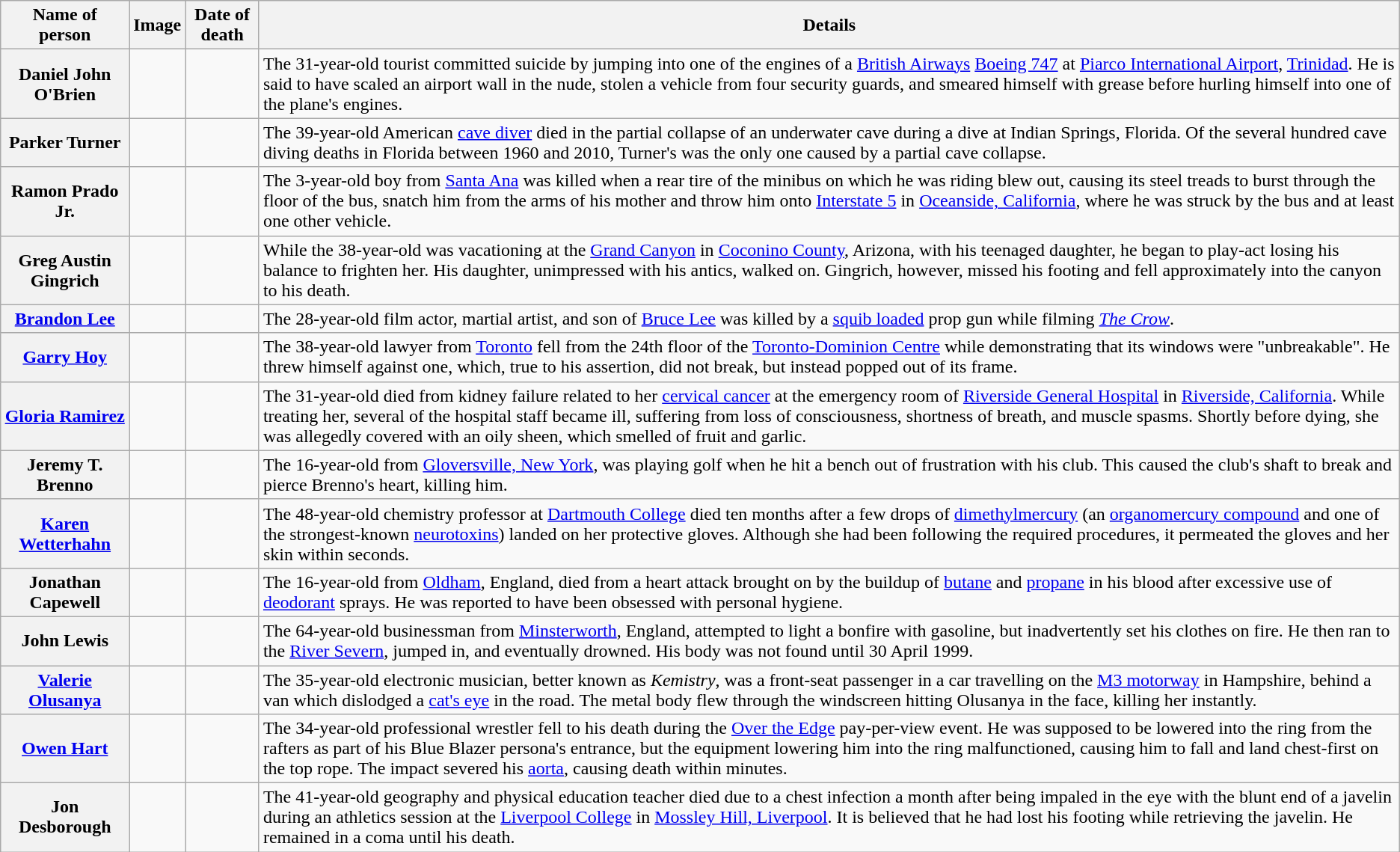<table class="wikitable">
<tr>
<th scope="col">Name of person</th>
<th scope="col">Image</th>
<th scope="col">Date of death</th>
<th scope="col">Details</th>
</tr>
<tr>
<th scope="row">Daniel John O'Brien</th>
<td></td>
<td></td>
<td>The 31-year-old tourist committed suicide by jumping into one of the engines of a <a href='#'>British Airways</a> <a href='#'>Boeing 747</a> at <a href='#'>Piarco International Airport</a>, <a href='#'>Trinidad</a>. He is said to have scaled an airport wall in the nude, stolen a vehicle from four security guards, and smeared himself with grease before hurling himself into one of the plane's engines.</td>
</tr>
<tr>
<th>Parker Turner</th>
<td></td>
<td></td>
<td>The 39-year-old American <a href='#'>cave diver</a> died in the partial collapse of an underwater cave during a dive at Indian Springs, Florida. Of the several hundred cave diving deaths in Florida between 1960 and 2010, Turner's was the only one caused by a partial cave collapse.</td>
</tr>
<tr>
<th>Ramon Prado Jr.</th>
<td></td>
<td></td>
<td>The 3-year-old boy from <a href='#'>Santa Ana</a> was killed when a rear tire of the minibus on which he was riding blew out, causing its steel treads to burst through the floor of the bus, snatch him from the arms of his mother and throw him onto <a href='#'>Interstate 5</a> in <a href='#'>Oceanside, California</a>, where he was struck by the bus and at least one other vehicle.</td>
</tr>
<tr>
<th scope="row">Greg Austin Gingrich</th>
<td></td>
<td></td>
<td>While the 38-year-old was vacationing at the <a href='#'>Grand Canyon</a> in <a href='#'>Coconino County</a>, Arizona, with his teenaged daughter, he began to play-act losing his balance to frighten her. His daughter, unimpressed with his antics, walked on. Gingrich, however, missed his footing and fell approximately  into the canyon to his death.</td>
</tr>
<tr>
<th scope="row"><a href='#'>Brandon Lee</a></th>
<td></td>
<td></td>
<td>The 28-year-old film actor, martial artist, and son of <a href='#'>Bruce Lee</a> was killed by a <a href='#'>squib loaded</a> prop gun while filming <em><a href='#'>The Crow</a></em>.</td>
</tr>
<tr>
<th scope="row"><a href='#'>Garry Hoy</a></th>
<td></td>
<td></td>
<td>The 38-year-old lawyer from <a href='#'>Toronto</a> fell from the 24th floor of the <a href='#'>Toronto-Dominion Centre</a> while demonstrating that its windows were "unbreakable". He threw himself against one, which, true to his assertion, did not break, but instead popped out of its frame.</td>
</tr>
<tr>
<th scope="row"><a href='#'>Gloria Ramirez</a></th>
<td></td>
<td></td>
<td>The 31-year-old died from kidney failure related to her <a href='#'>cervical cancer</a> at the emergency room of <a href='#'>Riverside General Hospital</a> in <a href='#'>Riverside, California</a>. While treating her, several of the hospital staff became ill, suffering from loss of consciousness, shortness of breath, and muscle spasms. Shortly before dying, she was allegedly covered with an oily sheen, which smelled of fruit and garlic.</td>
</tr>
<tr>
<th scope="row">Jeremy T. Brenno</th>
<td></td>
<td></td>
<td>The 16-year-old from <a href='#'>Gloversville, New York</a>, was playing golf when he hit a bench out of frustration with his club. This caused the club's shaft to break and pierce Brenno's heart, killing him.</td>
</tr>
<tr>
<th scope="row"><a href='#'>Karen Wetterhahn</a></th>
<td></td>
<td></td>
<td>The 48-year-old chemistry professor at <a href='#'>Dartmouth College</a> died ten months after a few drops of <a href='#'>dimethylmercury</a> (an <a href='#'>organomercury compound</a> and one of the strongest-known <a href='#'>neurotoxins</a>) landed on her protective gloves. Although she had been following the required procedures, it permeated the gloves and her skin within seconds.</td>
</tr>
<tr>
<th scope="row">Jonathan Capewell</th>
<td></td>
<td></td>
<td>The 16-year-old from <a href='#'>Oldham</a>, England, died from a heart attack brought on by the buildup of <a href='#'>butane</a> and <a href='#'>propane</a> in his blood after excessive use of <a href='#'>deodorant</a> sprays. He was reported to have been obsessed with personal hygiene.</td>
</tr>
<tr>
<th scope="row">John Lewis</th>
<td></td>
<td></td>
<td>The 64-year-old businessman from <a href='#'>Minsterworth</a>, England, attempted to light a bonfire with gasoline, but inadvertently set his clothes on fire. He then ran to the <a href='#'>River Severn</a>, jumped in, and eventually drowned. His body was not found until 30 April 1999.</td>
</tr>
<tr>
<th><a href='#'>Valerie Olusanya</a></th>
<td></td>
<td></td>
<td>The 35-year-old electronic musician, better known as <em>Kemistry</em>, was a front-seat passenger in a car travelling on the <a href='#'>M3 motorway</a> in Hampshire, behind a van which dislodged a <a href='#'>cat's eye</a> in the road. The metal body flew through the windscreen hitting Olusanya in the face, killing her instantly.</td>
</tr>
<tr>
<th scope="row"><a href='#'>Owen Hart</a></th>
<td></td>
<td></td>
<td>The 34-year-old professional wrestler fell to his death during the <a href='#'>Over the Edge</a> pay-per-view event. He was supposed to be lowered into the ring from the rafters as part of his Blue Blazer persona's entrance, but the equipment lowering him into the ring malfunctioned, causing him to fall  and land chest-first on the top rope. The impact severed his <a href='#'>aorta</a>, causing death within minutes.</td>
</tr>
<tr>
<th scope="row">Jon Desborough</th>
<td></td>
<td></td>
<td>The 41-year-old geography and physical education teacher died due to a chest infection a month after being impaled in the eye with the blunt end of a javelin during an athletics session at the <a href='#'>Liverpool College</a> in <a href='#'>Mossley Hill, Liverpool</a>. It is believed that he had lost his footing while retrieving the javelin. He remained in a coma until his death.</td>
</tr>
</table>
